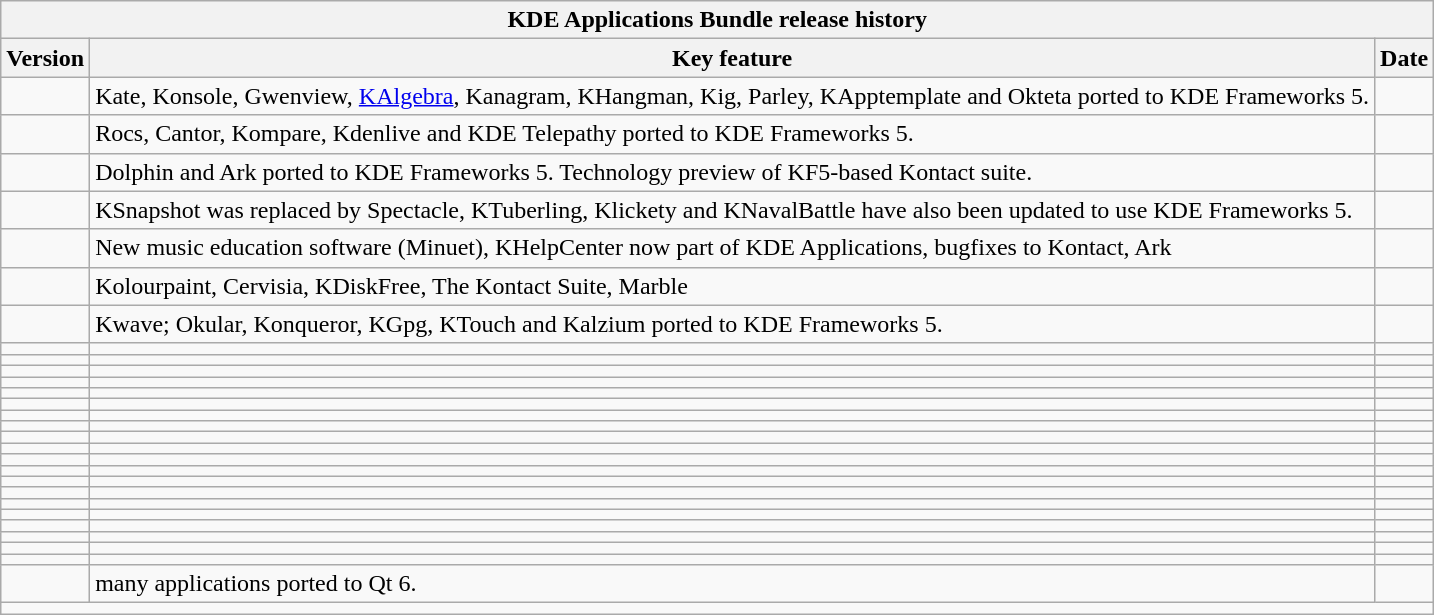<table class="wikitable" style="left; margin-left:0.5em;">
<tr>
<th colspan="3">KDE Applications Bundle release history</th>
</tr>
<tr>
<th>Version</th>
<th>Key feature</th>
<th>Date</th>
</tr>
<tr>
<td></td>
<td>Kate, Konsole, Gwenview, <a href='#'>KAlgebra</a>, Kanagram, KHangman, Kig, Parley, KApptemplate and Okteta ported to KDE Frameworks 5.</td>
<td></td>
</tr>
<tr>
<td></td>
<td>Rocs, Cantor, Kompare, Kdenlive and KDE Telepathy ported to KDE Frameworks 5.</td>
<td></td>
</tr>
<tr>
<td></td>
<td>Dolphin and Ark ported to KDE Frameworks 5. Technology preview of KF5-based Kontact suite.</td>
<td></td>
</tr>
<tr>
<td></td>
<td>KSnapshot was replaced by Spectacle, KTuberling, Klickety and KNavalBattle have also been updated to use KDE Frameworks 5.</td>
<td></td>
</tr>
<tr>
<td></td>
<td>New music education software (Minuet), KHelpCenter now part of KDE Applications, bugfixes to Kontact, Ark</td>
<td></td>
</tr>
<tr>
<td></td>
<td>Kolourpaint, Cervisia, KDiskFree, The Kontact Suite, Marble</td>
<td></td>
</tr>
<tr>
<td></td>
<td>Kwave; Okular, Konqueror, KGpg, KTouch and Kalzium ported to KDE Frameworks 5.</td>
<td></td>
</tr>
<tr>
<td></td>
<td></td>
<td></td>
</tr>
<tr>
<td></td>
<td></td>
<td></td>
</tr>
<tr>
<td></td>
<td></td>
<td></td>
</tr>
<tr>
<td></td>
<td></td>
<td></td>
</tr>
<tr>
<td></td>
<td></td>
<td></td>
</tr>
<tr>
<td></td>
<td></td>
<td></td>
</tr>
<tr>
<td></td>
<td></td>
<td></td>
</tr>
<tr>
<td></td>
<td></td>
<td></td>
</tr>
<tr>
<td></td>
<td></td>
<td></td>
</tr>
<tr>
<td></td>
<td></td>
<td></td>
</tr>
<tr>
<td></td>
<td></td>
<td></td>
</tr>
<tr>
<td></td>
<td></td>
<td></td>
</tr>
<tr>
<td></td>
<td></td>
<td></td>
</tr>
<tr>
<td></td>
<td></td>
<td></td>
</tr>
<tr>
<td></td>
<td></td>
<td></td>
</tr>
<tr>
<td></td>
<td></td>
<td></td>
</tr>
<tr>
<td></td>
<td></td>
<td></td>
</tr>
<tr>
<td></td>
<td></td>
<td></td>
</tr>
<tr>
<td></td>
<td></td>
<td></td>
</tr>
<tr>
<td></td>
<td></td>
<td></td>
</tr>
<tr>
<td></td>
<td>many applications ported to Qt 6.</td>
<td></td>
</tr>
<tr>
<td colspan="3"><small></small></td>
</tr>
</table>
